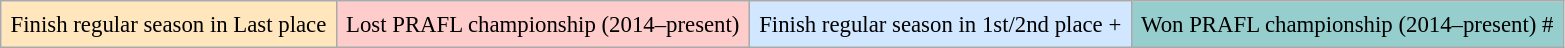<table class="wikitable" style="font-size:95%">
<tr>
<td style="background-color:#FFE6BD;padding:0.4em;">Finish regular season in Last place  </td>
<td style="background-color:#FFCCCC;padding:0.4em;">Lost PRAFL championship (2014–present)</td>
<td style="background-color:#D0E7FF;padding:0.4em;">Finish regular season in 1st/2nd place +</td>
<td style="background-color:#96CDCD;padding:0.4em;">Won PRAFL championship (2014–present) #</td>
</tr>
</table>
